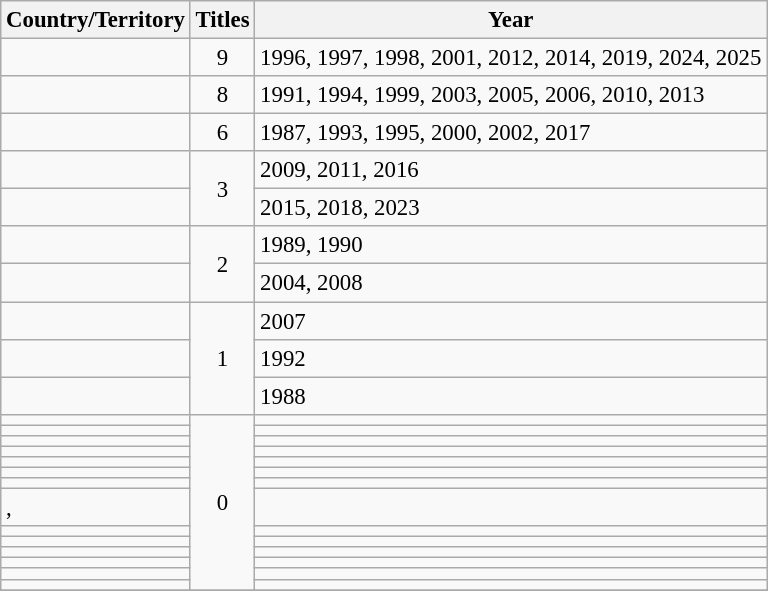<table class="wikitable sortable" style="font-size: 95%;">
<tr>
<th>Country/Territory</th>
<th>Titles</th>
<th>Year</th>
</tr>
<tr>
<td></td>
<td style="text-align:center;">9</td>
<td>1996, 1997, 1998, 2001, 2012, 2014, 2019, 2024, 2025</td>
</tr>
<tr>
<td></td>
<td style="text-align:center;">8</td>
<td>1991, 1994, 1999, 2003, 2005, 2006, 2010, 2013</td>
</tr>
<tr>
<td></td>
<td style="text-align:center;">6</td>
<td>1987, 1993, 1995, 2000, 2002, 2017</td>
</tr>
<tr>
<td></td>
<td rowspan="2" style="text-align:center;">3</td>
<td>2009, 2011, 2016</td>
</tr>
<tr>
<td></td>
<td>2015, 2018, 2023</td>
</tr>
<tr>
<td></td>
<td rowspan="2" style="text-align:center;">2</td>
<td>1989, 1990</td>
</tr>
<tr>
<td></td>
<td>2004, 2008</td>
</tr>
<tr>
<td></td>
<td rowspan="3" style="text-align:center;">1</td>
<td>2007</td>
</tr>
<tr>
<td></td>
<td>1992</td>
</tr>
<tr>
<td></td>
<td>1988</td>
</tr>
<tr>
<td></td>
<td rowspan='14' style="text-align:center;">0</td>
<td></td>
</tr>
<tr>
<td></td>
<td></td>
</tr>
<tr>
<td></td>
<td></td>
</tr>
<tr>
<td></td>
<td></td>
</tr>
<tr>
<td></td>
<td></td>
</tr>
<tr>
<td></td>
<td></td>
</tr>
<tr>
<td></td>
<td></td>
</tr>
<tr>
<td>, </td>
<td></td>
</tr>
<tr>
<td></td>
<td></td>
</tr>
<tr>
<td></td>
<td></td>
</tr>
<tr>
<td></td>
<td></td>
</tr>
<tr>
<td></td>
<td></td>
</tr>
<tr>
<td></td>
<td></td>
</tr>
<tr>
<td></td>
<td></td>
</tr>
<tr>
</tr>
</table>
